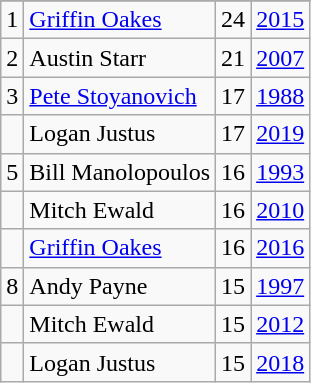<table class="wikitable">
<tr>
</tr>
<tr>
<td>1</td>
<td><a href='#'>Griffin Oakes</a></td>
<td>24</td>
<td><a href='#'>2015</a></td>
</tr>
<tr>
<td>2</td>
<td>Austin Starr</td>
<td>21</td>
<td><a href='#'>2007</a></td>
</tr>
<tr>
<td>3</td>
<td><a href='#'>Pete Stoyanovich</a></td>
<td>17</td>
<td><a href='#'>1988</a></td>
</tr>
<tr>
<td></td>
<td>Logan Justus</td>
<td>17</td>
<td><a href='#'>2019</a></td>
</tr>
<tr>
<td>5</td>
<td>Bill Manolopoulos</td>
<td>16</td>
<td><a href='#'>1993</a></td>
</tr>
<tr>
<td></td>
<td>Mitch Ewald</td>
<td>16</td>
<td><a href='#'>2010</a></td>
</tr>
<tr>
<td></td>
<td><a href='#'>Griffin Oakes</a></td>
<td>16</td>
<td><a href='#'>2016</a></td>
</tr>
<tr>
<td>8</td>
<td>Andy Payne</td>
<td>15</td>
<td><a href='#'>1997</a></td>
</tr>
<tr>
<td></td>
<td>Mitch Ewald</td>
<td>15</td>
<td><a href='#'>2012</a></td>
</tr>
<tr>
<td></td>
<td>Logan Justus</td>
<td>15</td>
<td><a href='#'>2018</a></td>
</tr>
</table>
